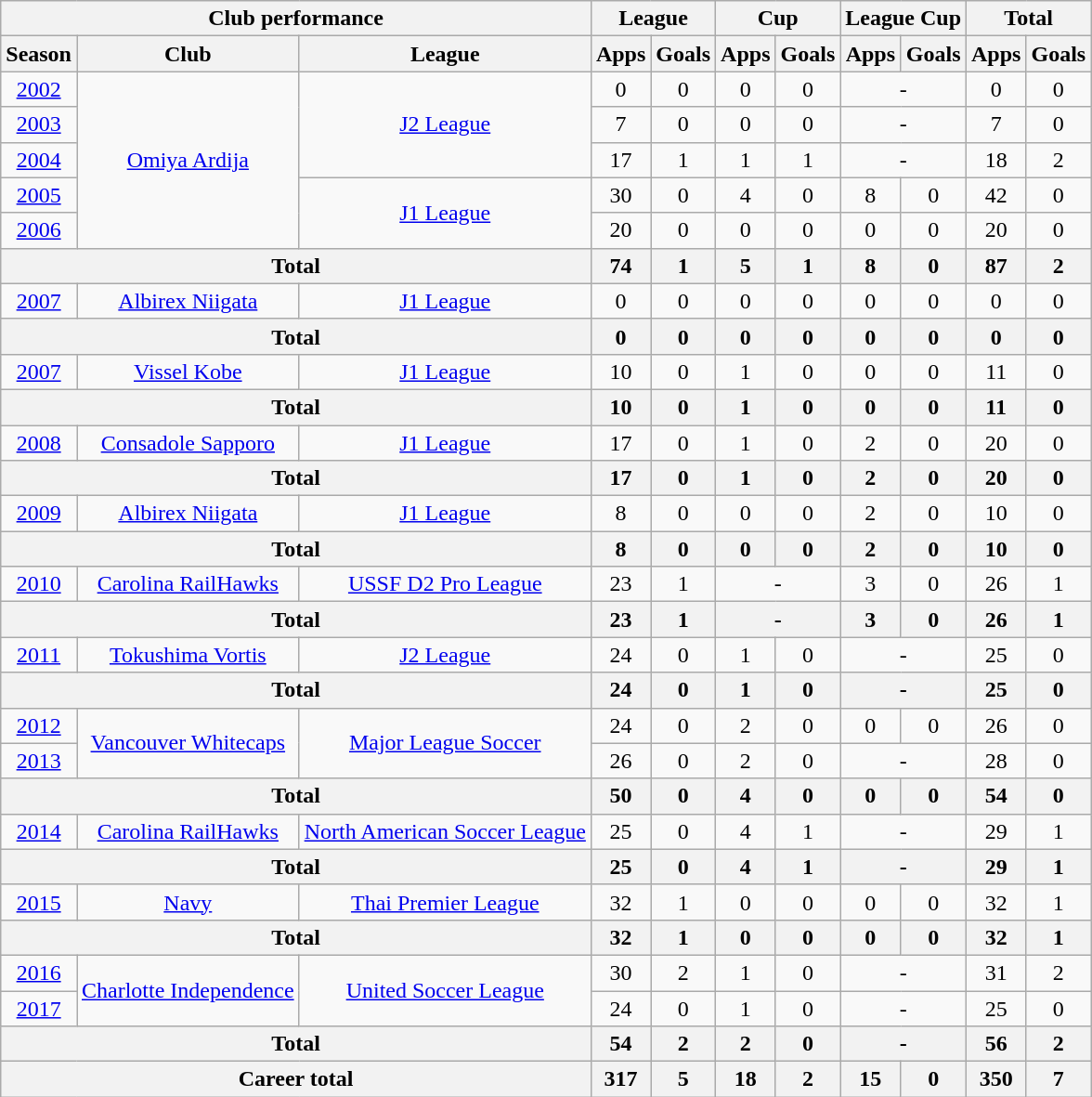<table class="wikitable" style="text-align:center">
<tr>
<th colspan=3>Club performance</th>
<th colspan=2>League</th>
<th colspan=2>Cup</th>
<th colspan=2>League Cup</th>
<th colspan=2>Total</th>
</tr>
<tr>
<th>Season</th>
<th>Club</th>
<th>League</th>
<th>Apps</th>
<th>Goals</th>
<th>Apps</th>
<th>Goals</th>
<th>Apps</th>
<th>Goals</th>
<th>Apps</th>
<th>Goals</th>
</tr>
<tr>
<td><a href='#'>2002</a></td>
<td rowspan="5"><a href='#'>Omiya Ardija</a></td>
<td rowspan="3"><a href='#'>J2 League</a></td>
<td>0</td>
<td>0</td>
<td>0</td>
<td>0</td>
<td colspan="2">-</td>
<td>0</td>
<td>0</td>
</tr>
<tr>
<td><a href='#'>2003</a></td>
<td>7</td>
<td>0</td>
<td>0</td>
<td>0</td>
<td colspan="2">-</td>
<td>7</td>
<td>0</td>
</tr>
<tr>
<td><a href='#'>2004</a></td>
<td>17</td>
<td>1</td>
<td>1</td>
<td>1</td>
<td colspan="2">-</td>
<td>18</td>
<td>2</td>
</tr>
<tr>
<td><a href='#'>2005</a></td>
<td rowspan="2"><a href='#'>J1 League</a></td>
<td>30</td>
<td>0</td>
<td>4</td>
<td>0</td>
<td>8</td>
<td>0</td>
<td>42</td>
<td>0</td>
</tr>
<tr>
<td><a href='#'>2006</a></td>
<td>20</td>
<td>0</td>
<td>0</td>
<td>0</td>
<td>0</td>
<td>0</td>
<td>20</td>
<td>0</td>
</tr>
<tr>
<th colspan="3">Total</th>
<th>74</th>
<th>1</th>
<th>5</th>
<th>1</th>
<th>8</th>
<th>0</th>
<th>87</th>
<th>2</th>
</tr>
<tr>
<td><a href='#'>2007</a></td>
<td><a href='#'>Albirex Niigata</a></td>
<td><a href='#'>J1 League</a></td>
<td>0</td>
<td>0</td>
<td>0</td>
<td>0</td>
<td>0</td>
<td>0</td>
<td>0</td>
<td>0</td>
</tr>
<tr>
<th colspan="3">Total</th>
<th>0</th>
<th>0</th>
<th>0</th>
<th>0</th>
<th>0</th>
<th>0</th>
<th>0</th>
<th>0</th>
</tr>
<tr>
<td><a href='#'>2007</a></td>
<td><a href='#'>Vissel Kobe</a></td>
<td><a href='#'>J1 League</a></td>
<td>10</td>
<td>0</td>
<td>1</td>
<td>0</td>
<td>0</td>
<td>0</td>
<td>11</td>
<td>0</td>
</tr>
<tr>
<th colspan="3">Total</th>
<th>10</th>
<th>0</th>
<th>1</th>
<th>0</th>
<th>0</th>
<th>0</th>
<th>11</th>
<th>0</th>
</tr>
<tr>
<td><a href='#'>2008</a></td>
<td><a href='#'>Consadole Sapporo</a></td>
<td><a href='#'>J1 League</a></td>
<td>17</td>
<td>0</td>
<td>1</td>
<td>0</td>
<td>2</td>
<td>0</td>
<td>20</td>
<td>0</td>
</tr>
<tr>
<th colspan="3">Total</th>
<th>17</th>
<th>0</th>
<th>1</th>
<th>0</th>
<th>2</th>
<th>0</th>
<th>20</th>
<th>0</th>
</tr>
<tr>
<td><a href='#'>2009</a></td>
<td><a href='#'>Albirex Niigata</a></td>
<td><a href='#'>J1 League</a></td>
<td>8</td>
<td>0</td>
<td>0</td>
<td>0</td>
<td>2</td>
<td>0</td>
<td>10</td>
<td>0</td>
</tr>
<tr>
<th colspan="3">Total</th>
<th>8</th>
<th>0</th>
<th>0</th>
<th>0</th>
<th>2</th>
<th>0</th>
<th>10</th>
<th>0</th>
</tr>
<tr>
<td><a href='#'>2010</a></td>
<td><a href='#'>Carolina RailHawks</a></td>
<td><a href='#'>USSF D2 Pro League</a></td>
<td>23</td>
<td>1</td>
<td colspan="2">-</td>
<td>3</td>
<td>0</td>
<td>26</td>
<td>1</td>
</tr>
<tr>
<th colspan="3">Total</th>
<th>23</th>
<th>1</th>
<th colspan="2">-</th>
<th>3</th>
<th>0</th>
<th>26</th>
<th>1</th>
</tr>
<tr>
<td><a href='#'>2011</a></td>
<td><a href='#'>Tokushima Vortis</a></td>
<td><a href='#'>J2 League</a></td>
<td>24</td>
<td>0</td>
<td>1</td>
<td>0</td>
<td colspan="2">-</td>
<td>25</td>
<td>0</td>
</tr>
<tr>
<th colspan="3">Total</th>
<th>24</th>
<th>0</th>
<th>1</th>
<th>0</th>
<th colspan="2">-</th>
<th>25</th>
<th>0</th>
</tr>
<tr>
<td><a href='#'>2012</a></td>
<td rowspan="2"><a href='#'>Vancouver Whitecaps</a></td>
<td rowspan="2"><a href='#'>Major League Soccer</a></td>
<td>24</td>
<td>0</td>
<td>2</td>
<td>0</td>
<td>0</td>
<td>0</td>
<td>26</td>
<td>0</td>
</tr>
<tr>
<td><a href='#'>2013</a></td>
<td>26</td>
<td>0</td>
<td>2</td>
<td>0</td>
<td colspan="2">-</td>
<td>28</td>
<td>0</td>
</tr>
<tr>
<th colspan="3">Total</th>
<th>50</th>
<th>0</th>
<th>4</th>
<th>0</th>
<th>0</th>
<th>0</th>
<th>54</th>
<th>0</th>
</tr>
<tr>
<td><a href='#'>2014</a></td>
<td><a href='#'>Carolina RailHawks</a></td>
<td><a href='#'>North American Soccer League</a></td>
<td>25</td>
<td>0</td>
<td>4</td>
<td>1</td>
<td colspan="2">-</td>
<td>29</td>
<td>1</td>
</tr>
<tr>
<th colspan="3">Total</th>
<th>25</th>
<th>0</th>
<th>4</th>
<th>1</th>
<th colspan="2">-</th>
<th>29</th>
<th>1</th>
</tr>
<tr>
<td><a href='#'>2015</a></td>
<td><a href='#'>Navy</a></td>
<td><a href='#'>Thai Premier League</a></td>
<td>32</td>
<td>1</td>
<td>0</td>
<td>0</td>
<td>0</td>
<td>0</td>
<td>32</td>
<td>1</td>
</tr>
<tr>
<th colspan="3">Total</th>
<th>32</th>
<th>1</th>
<th>0</th>
<th>0</th>
<th>0</th>
<th>0</th>
<th>32</th>
<th>1</th>
</tr>
<tr>
<td><a href='#'>2016</a></td>
<td rowspan="2"><a href='#'>Charlotte Independence</a></td>
<td rowspan="2"><a href='#'>United Soccer League</a></td>
<td>30</td>
<td>2</td>
<td>1</td>
<td>0</td>
<td colspan="2">-</td>
<td>31</td>
<td>2</td>
</tr>
<tr>
<td><a href='#'>2017</a></td>
<td>24</td>
<td>0</td>
<td>1</td>
<td>0</td>
<td colspan="2">-</td>
<td>25</td>
<td>0</td>
</tr>
<tr>
<th colspan="3">Total</th>
<th>54</th>
<th>2</th>
<th>2</th>
<th>0</th>
<th colspan="2">-</th>
<th>56</th>
<th>2</th>
</tr>
<tr>
<th colspan=3>Career total</th>
<th>317</th>
<th>5</th>
<th>18</th>
<th>2</th>
<th>15</th>
<th>0</th>
<th>350</th>
<th>7</th>
</tr>
</table>
